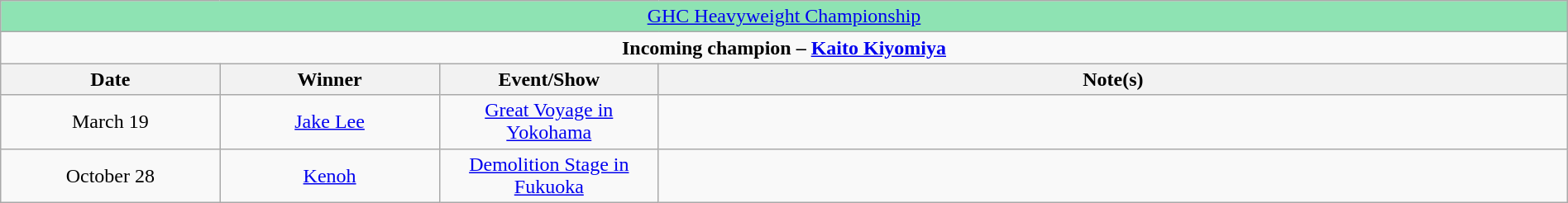<table class="wikitable" style="text-align:center; width:100%;">
<tr style="background:#8ee3b3;">
<td colspan="5" style="text-align: center;"><a href='#'>GHC Heavyweight Championship</a></td>
</tr>
<tr>
<td colspan="5" style="text-align: center;"><strong>Incoming champion – <a href='#'>Kaito Kiyomiya</a></strong></td>
</tr>
<tr>
<th width=14%>Date</th>
<th width=14%>Winner</th>
<th width=14%>Event/Show</th>
<th width=58%>Note(s)</th>
</tr>
<tr>
<td>March 19</td>
<td><a href='#'>Jake Lee</a></td>
<td><a href='#'>Great Voyage in Yokohama</a></td>
<td></td>
</tr>
<tr>
<td>October 28</td>
<td><a href='#'>Kenoh</a></td>
<td><a href='#'>Demolition Stage in Fukuoka</a></td>
</tr>
</table>
